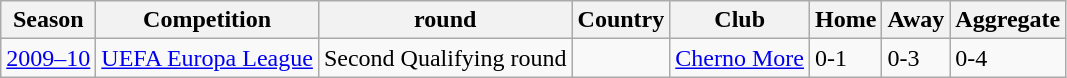<table class="wikitable">
<tr>
<th>Season</th>
<th>Competition</th>
<th>round</th>
<th>Country</th>
<th>Club</th>
<th>Home</th>
<th>Away</th>
<th>Aggregate</th>
</tr>
<tr>
<td><a href='#'>2009–10</a></td>
<td><a href='#'>UEFA Europa League</a></td>
<td>Second Qualifying round</td>
<td></td>
<td><a href='#'>Cherno More</a></td>
<td>0-1</td>
<td>0-3</td>
<td>0-4</td>
</tr>
</table>
